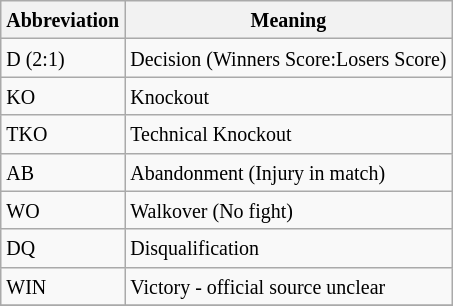<table class="wikitable">
<tr>
<th><small>Abbreviation</small></th>
<th><small>Meaning</small></th>
</tr>
<tr>
<td><small>D (2:1)</small></td>
<td><small>Decision (Winners Score:Losers Score)</small></td>
</tr>
<tr>
<td><small>KO</small></td>
<td><small>Knockout</small></td>
</tr>
<tr>
<td><small>TKO</small></td>
<td><small>Technical Knockout</small></td>
</tr>
<tr>
<td><small>AB</small></td>
<td><small>Abandonment (Injury in match)</small></td>
</tr>
<tr>
<td><small>WO</small></td>
<td><small>Walkover (No fight)</small></td>
</tr>
<tr>
<td><small>DQ</small></td>
<td><small>Disqualification</small></td>
</tr>
<tr>
<td><small>WIN</small></td>
<td><small>Victory - official source unclear</small></td>
</tr>
<tr>
</tr>
</table>
